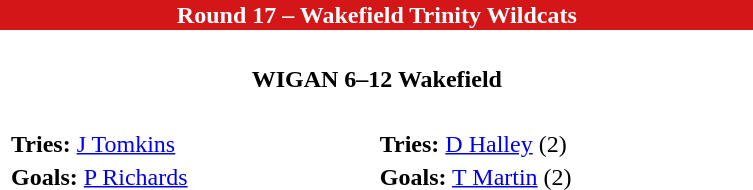<table class="toccolours collapsible collapsed" border="0" align="right" width="40%" style="margin:1em;">
<tr>
<th colspan=2 style="background:#D31718; color:#FFFFFF;">Round 17 – Wakefield Trinity Wildcats</th>
</tr>
<tr>
<td><br><table border=0 width=100%>
<tr>
<th colspan=2>WIGAN 6–12 Wakefield</th>
</tr>
<tr>
<td><br><table border="0" width="100%">
<tr>
<td width="50%" style="vertical-align:top;"><strong>Tries:</strong> <a href='#'>J Tomkins</a></td>
<td width="50%" style="vertical-align:top;"><strong>Tries:</strong> <a href='#'>D Halley</a> (2)</td>
</tr>
<tr>
<td width="50%" style="vertical-align:top;"><strong>Goals:</strong> <a href='#'>P Richards</a></td>
<td width="50%" style="vertical-align:top;"><strong>Goals:</strong> <a href='#'>T Martin</a> (2)</td>
</tr>
</table>
</td>
</tr>
</table>
</td>
</tr>
</table>
